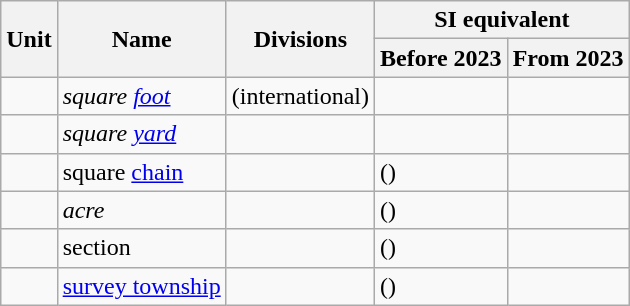<table class="wikitable">
<tr>
<th rowspan=2>Unit</th>
<th rowspan=2>Name</th>
<th rowspan=2>Divisions</th>
<th colspan="2">SI equivalent</th>
</tr>
<tr>
<th>Before 2023</th>
<th>From 2023</th>
</tr>
<tr>
<td></td>
<td><em>square <a href='#'>foot</a></em></td>
<td> (international)</td>
<td></td>
<td></td>
</tr>
<tr>
<td></td>
<td><em>square <a href='#'>yard</a></em></td>
<td></td>
<td></td>
<td></td>
</tr>
<tr>
<td></td>
<td>square <a href='#'>chain</a></td>
<td></td>
<td>()</td>
<td></td>
</tr>
<tr>
<td></td>
<td><em>acre</em></td>
<td></td>
<td>()</td>
<td></td>
</tr>
<tr>
<td></td>
<td>section</td>
<td></td>
<td>()</td>
<td></td>
</tr>
<tr>
<td></td>
<td><a href='#'>survey township</a></td>
<td></td>
<td>()</td>
<td></td>
</tr>
</table>
